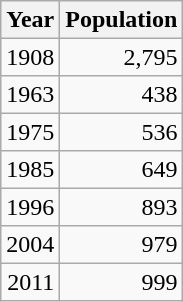<table class="wikitable" style="line-height:1.1em;">
<tr>
<th>Year</th>
<th>Population</th>
</tr>
<tr align="right">
<td>1908</td>
<td>2,795</td>
</tr>
<tr align="right">
<td>1963</td>
<td>438</td>
</tr>
<tr align="right">
<td>1975</td>
<td>536</td>
</tr>
<tr align="right">
<td>1985</td>
<td>649</td>
</tr>
<tr align="right">
<td>1996</td>
<td>893</td>
</tr>
<tr align="right">
<td>2004</td>
<td>979</td>
</tr>
<tr align="right">
<td>2011</td>
<td>999</td>
</tr>
</table>
